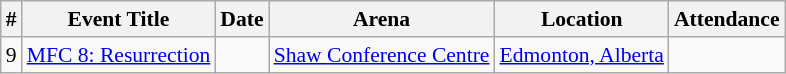<table class="sortable wikitable succession-box" style="font-size:90%;">
<tr>
<th scope="col">#</th>
<th scope="col">Event Title</th>
<th scope="col">Date</th>
<th scope="col">Arena</th>
<th scope="col">Location</th>
<th scope="col">Attendance</th>
</tr>
<tr>
<td align=center>9</td>
<td><a href='#'>MFC 8: Resurrection</a></td>
<td></td>
<td><a href='#'>Shaw Conference Centre</a></td>
<td><a href='#'>Edmonton, Alberta</a></td>
<td></td>
</tr>
</table>
